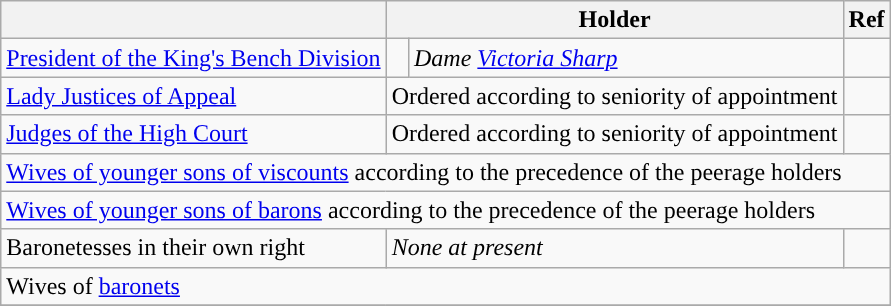<table class="wikitable">
<tr>
<th></th>
<th colspan=3>Holder</th>
<th>Ref</th>
</tr>
<tr>
<td><a href='#'>President of the King's Bench Division</a></td>
<td style="background: "></td>
<td colspan=2><em>Dame <a href='#'>Victoria Sharp</a></em></td>
<td></td>
</tr>
<tr>
<td><a href='#'>Lady Justices of Appeal</a></td>
<td colspan=3>Ordered according to seniority of appointment</td>
<td></td>
</tr>
<tr>
<td><a href='#'>Judges of the High Court</a></td>
<td colspan=3>Ordered according to seniority of appointment</td>
<td></td>
</tr>
<tr>
<td colspan=5><a href='#'>Wives of younger sons of viscounts</a> according to the precedence of the peerage holders</td>
</tr>
<tr>
<td colspan=5><a href='#'>Wives of younger sons of barons</a> according to the precedence of the peerage holders</td>
</tr>
<tr>
<td>Baronetesses in their own right</td>
<td colspan=3><em>None at present</em></td>
<td></td>
</tr>
<tr>
<td colspan=5>Wives of <a href='#'>baronets</a></td>
</tr>
<tr>
</tr>
</table>
